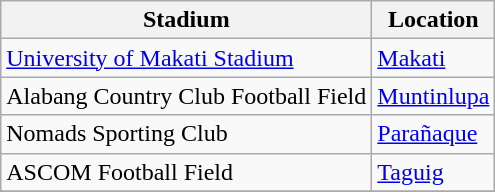<table class="wikitable sortable">
<tr>
<th>Stadium</th>
<th>Location</th>
</tr>
<tr>
<td><a href='#'>University of Makati Stadium</a></td>
<td><a href='#'>Makati</a></td>
</tr>
<tr>
<td>Alabang Country Club Football Field</td>
<td><a href='#'>Muntinlupa</a></td>
</tr>
<tr>
<td>Nomads Sporting Club</td>
<td><a href='#'>Parañaque</a></td>
</tr>
<tr>
<td>ASCOM Football Field</td>
<td><a href='#'>Taguig</a></td>
</tr>
<tr>
</tr>
</table>
